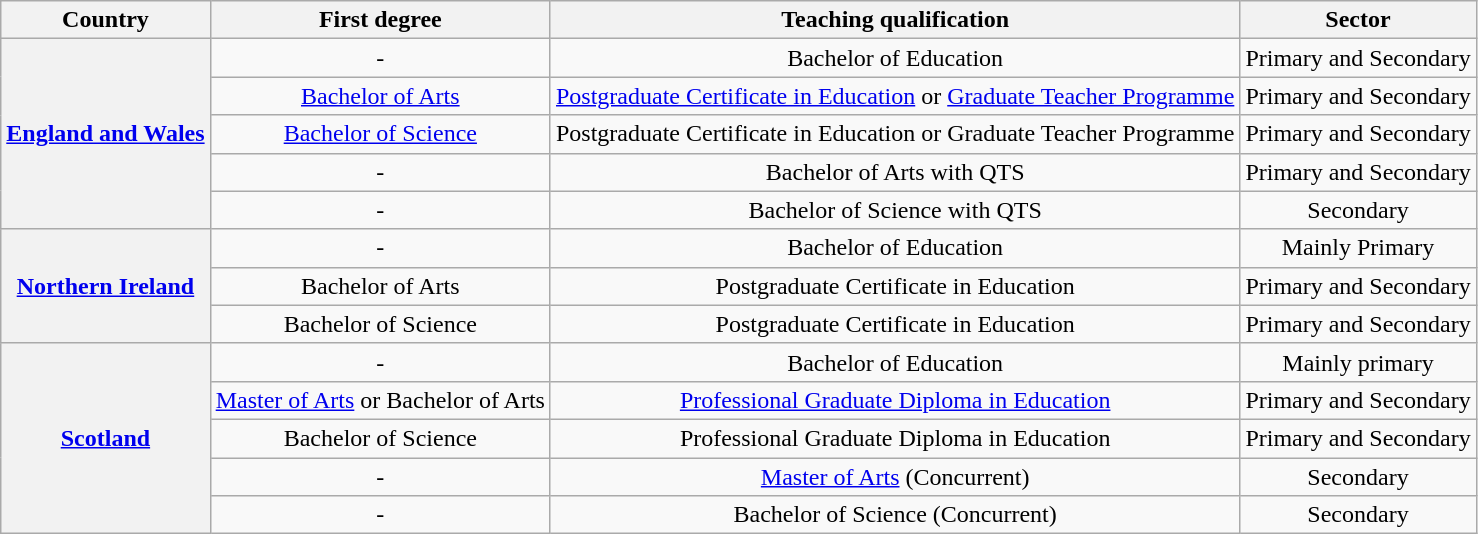<table class="wikitable" style="text-align:center">
<tr>
<th>Country</th>
<th>First degree</th>
<th>Teaching qualification</th>
<th>Sector</th>
</tr>
<tr>
<th rowspan="5"><a href='#'>England and Wales</a></th>
<td>-</td>
<td>Bachelor of Education</td>
<td>Primary and Secondary</td>
</tr>
<tr>
<td><a href='#'>Bachelor of Arts</a></td>
<td><a href='#'>Postgraduate Certificate in Education</a> or <a href='#'>Graduate Teacher Programme</a></td>
<td>Primary and Secondary</td>
</tr>
<tr>
<td><a href='#'>Bachelor of Science</a></td>
<td>Postgraduate Certificate in Education or Graduate Teacher Programme</td>
<td>Primary and Secondary</td>
</tr>
<tr>
<td>-</td>
<td>Bachelor of Arts with QTS</td>
<td>Primary and Secondary</td>
</tr>
<tr>
<td>-</td>
<td>Bachelor of Science with QTS</td>
<td>Secondary</td>
</tr>
<tr>
<th rowspan="3"><a href='#'>Northern Ireland</a></th>
<td>-</td>
<td>Bachelor of Education</td>
<td>Mainly Primary</td>
</tr>
<tr>
<td>Bachelor of Arts</td>
<td>Postgraduate Certificate in Education</td>
<td>Primary and Secondary</td>
</tr>
<tr>
<td>Bachelor of Science</td>
<td>Postgraduate Certificate in Education</td>
<td>Primary and Secondary</td>
</tr>
<tr>
<th rowspan="5"><a href='#'>Scotland</a></th>
<td>-</td>
<td>Bachelor of Education</td>
<td>Mainly primary</td>
</tr>
<tr>
<td><a href='#'>Master of Arts</a> or Bachelor of Arts</td>
<td><a href='#'>Professional Graduate Diploma in Education</a></td>
<td>Primary and Secondary</td>
</tr>
<tr>
<td>Bachelor of Science</td>
<td>Professional Graduate Diploma in Education</td>
<td>Primary and Secondary</td>
</tr>
<tr>
<td>-</td>
<td><a href='#'>Master of Arts</a> (Concurrent)</td>
<td>Secondary</td>
</tr>
<tr>
<td>-</td>
<td>Bachelor of Science (Concurrent)</td>
<td>Secondary</td>
</tr>
</table>
